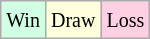<table class="wikitable">
<tr>
<td style="background:#d0ffe3;"><small>Win</small></td>
<td style="background:#ffffdd;"><small>Draw</small></td>
<td style="background:#ffd0e3;"><small>Loss</small></td>
</tr>
</table>
